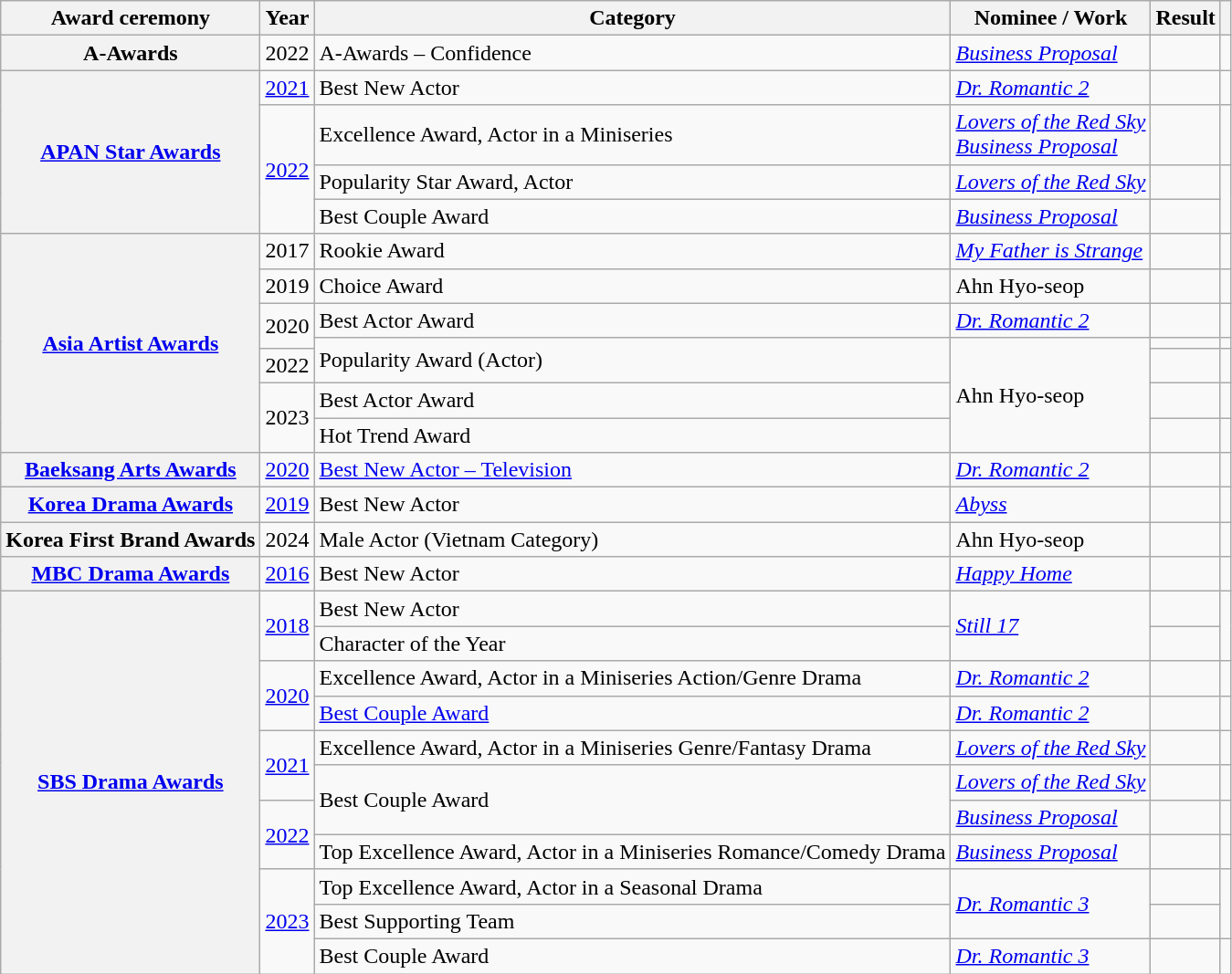<table class="wikitable plainrowheaders sortable">
<tr>
<th scope="col">Award ceremony</th>
<th scope="col">Year</th>
<th scope="col">Category</th>
<th scope="col">Nominee / Work</th>
<th scope="col">Result</th>
<th scope="col" class="unsortable"></th>
</tr>
<tr>
<th scope="row">A-Awards</th>
<td style="text-align:center">2022</td>
<td>A-Awards – Confidence</td>
<td><em><a href='#'>Business Proposal</a></em></td>
<td></td>
<td style="text-align:center"></td>
</tr>
<tr>
<th scope="row" rowspan="4"><a href='#'>APAN Star Awards</a></th>
<td style="text-align:center"><a href='#'>2021</a></td>
<td>Best New Actor</td>
<td><em><a href='#'>Dr. Romantic 2</a></em></td>
<td></td>
<td style="text-align:center"></td>
</tr>
<tr>
<td rowspan="3" style="text-align:center"><a href='#'>2022</a></td>
<td>Excellence Award, Actor in a Miniseries</td>
<td><em><a href='#'>Lovers of the Red Sky</a></em><br><em><a href='#'>Business Proposal</a></em></td>
<td></td>
<td style="text-align:center"></td>
</tr>
<tr>
<td>Popularity Star Award, Actor</td>
<td><em><a href='#'>Lovers of the Red Sky</a></em></td>
<td></td>
<td rowspan="2" style="text-align:center"></td>
</tr>
<tr>
<td>Best Couple Award</td>
<td><em><a href='#'>Business Proposal</a></em> </td>
<td></td>
</tr>
<tr>
<th scope="row" rowspan="7"><a href='#'>Asia Artist Awards</a></th>
<td style="text-align:center">2017</td>
<td>Rookie Award</td>
<td><em><a href='#'>My Father is Strange</a></em></td>
<td></td>
<td style="text-align:center"></td>
</tr>
<tr>
<td style="text-align:center">2019</td>
<td>Choice Award</td>
<td>Ahn Hyo-seop</td>
<td></td>
<td style="text-align:center"></td>
</tr>
<tr>
<td rowspan="2" style="text-align:center">2020</td>
<td>Best Actor Award</td>
<td><em><a href='#'>Dr. Romantic 2</a></em></td>
<td></td>
<td style="text-align:center"></td>
</tr>
<tr>
<td rowspan="2">Popularity Award (Actor)</td>
<td rowspan="4">Ahn Hyo-seop</td>
<td></td>
<td style="text-align:center"></td>
</tr>
<tr>
<td style="text-align:center">2022</td>
<td></td>
<td style="text-align:center"></td>
</tr>
<tr>
<td rowspan="2" style="text-align:center">2023</td>
<td>Best Actor Award</td>
<td></td>
<td style="text-align:center"></td>
</tr>
<tr>
<td>Hot Trend Award</td>
<td></td>
<td style="text-align:center"></td>
</tr>
<tr>
<th scope="row"><a href='#'>Baeksang Arts Awards</a></th>
<td style="text-align:center"><a href='#'>2020</a></td>
<td><a href='#'>Best New Actor – Television</a></td>
<td><em><a href='#'>Dr. Romantic 2</a></em></td>
<td></td>
<td style="text-align:center"></td>
</tr>
<tr>
<th scope="row"><a href='#'>Korea Drama Awards</a></th>
<td style="text-align:center"><a href='#'>2019</a></td>
<td>Best New Actor</td>
<td><em><a href='#'>Abyss</a></em></td>
<td></td>
<td style="text-align:center"></td>
</tr>
<tr>
<th scope="row">Korea First Brand Awards</th>
<td style="text-align:center">2024</td>
<td>Male Actor (Vietnam Category)</td>
<td>Ahn Hyo-seop</td>
<td></td>
<td style="text-align:center"></td>
</tr>
<tr>
<th scope="row"><a href='#'>MBC Drama Awards</a></th>
<td style="text-align:center"><a href='#'>2016</a></td>
<td>Best New Actor</td>
<td><em><a href='#'>Happy Home</a></em></td>
<td></td>
<td style="text-align:center"></td>
</tr>
<tr>
<th scope="row" rowspan="11"><a href='#'>SBS Drama Awards</a></th>
<td rowspan="2" style="text-align:center"><a href='#'>2018</a></td>
<td>Best New Actor</td>
<td rowspan="2"><em><a href='#'>Still 17</a></em></td>
<td></td>
<td rowspan="2" style="text-align:center"></td>
</tr>
<tr>
<td>Character of the Year</td>
<td></td>
</tr>
<tr>
<td rowspan="2" style="text-align:center"><a href='#'>2020</a></td>
<td>Excellence Award, Actor in a Miniseries Action/Genre Drama</td>
<td><em><a href='#'>Dr. Romantic 2</a></em></td>
<td></td>
<td style="text-align:center"></td>
</tr>
<tr>
<td><a href='#'>Best Couple Award</a></td>
<td><em><a href='#'>Dr. Romantic 2</a></em> </td>
<td></td>
<td style="text-align:center"></td>
</tr>
<tr>
<td rowspan="2" style="text-align:center"><a href='#'>2021</a></td>
<td>Excellence Award, Actor in a Miniseries Genre/Fantasy Drama</td>
<td><em><a href='#'>Lovers of the Red Sky</a></em></td>
<td></td>
<td style="text-align:center"></td>
</tr>
<tr>
<td rowspan="2">Best Couple Award</td>
<td><em><a href='#'>Lovers of the Red Sky</a></em> </td>
<td></td>
<td style="text-align:center"></td>
</tr>
<tr>
<td rowspan="2" style="text-align:center"><a href='#'>2022</a></td>
<td><em><a href='#'>Business Proposal</a></em> </td>
<td></td>
<td style="text-align:center"></td>
</tr>
<tr>
<td>Top Excellence Award, Actor in a Miniseries Romance/Comedy Drama</td>
<td><em><a href='#'>Business Proposal</a></em></td>
<td></td>
<td style="text-align:center"></td>
</tr>
<tr>
<td rowspan="3" style="text-align:center"><a href='#'>2023</a></td>
<td>Top Excellence Award, Actor in a Seasonal Drama</td>
<td rowspan="2"><em><a href='#'>Dr. Romantic 3</a></em></td>
<td></td>
<td rowspan="2" style="text-align:center"></td>
</tr>
<tr>
<td>Best Supporting Team</td>
<td></td>
</tr>
<tr>
<td>Best Couple Award</td>
<td><em><a href='#'>Dr. Romantic 3</a></em><br></td>
<td></td>
<td style="text-align:center"></td>
</tr>
</table>
